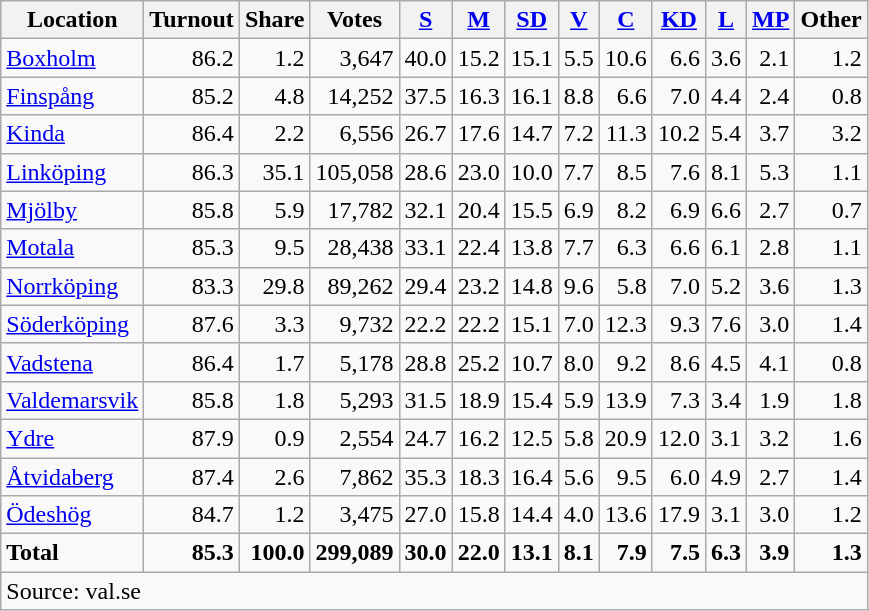<table class="wikitable sortable" style=text-align:right>
<tr>
<th>Location</th>
<th>Turnout</th>
<th>Share</th>
<th>Votes</th>
<th><a href='#'>S</a></th>
<th><a href='#'>M</a></th>
<th><a href='#'>SD</a></th>
<th><a href='#'>V</a></th>
<th><a href='#'>C</a></th>
<th><a href='#'>KD</a></th>
<th><a href='#'>L</a></th>
<th><a href='#'>MP</a></th>
<th>Other</th>
</tr>
<tr>
<td align=left><a href='#'>Boxholm</a></td>
<td>86.2</td>
<td>1.2</td>
<td>3,647</td>
<td>40.0</td>
<td>15.2</td>
<td>15.1</td>
<td>5.5</td>
<td>10.6</td>
<td>6.6</td>
<td>3.6</td>
<td>2.1</td>
<td>1.2</td>
</tr>
<tr>
<td align=left><a href='#'>Finspång</a></td>
<td>85.2</td>
<td>4.8</td>
<td>14,252</td>
<td>37.5</td>
<td>16.3</td>
<td>16.1</td>
<td>8.8</td>
<td>6.6</td>
<td>7.0</td>
<td>4.4</td>
<td>2.4</td>
<td>0.8</td>
</tr>
<tr>
<td align=left><a href='#'>Kinda</a></td>
<td>86.4</td>
<td>2.2</td>
<td>6,556</td>
<td>26.7</td>
<td>17.6</td>
<td>14.7</td>
<td>7.2</td>
<td>11.3</td>
<td>10.2</td>
<td>5.4</td>
<td>3.7</td>
<td>3.2</td>
</tr>
<tr>
<td align=left><a href='#'>Linköping</a></td>
<td>86.3</td>
<td>35.1</td>
<td>105,058</td>
<td>28.6</td>
<td>23.0</td>
<td>10.0</td>
<td>7.7</td>
<td>8.5</td>
<td>7.6</td>
<td>8.1</td>
<td>5.3</td>
<td>1.1</td>
</tr>
<tr>
<td align=left><a href='#'>Mjölby</a></td>
<td>85.8</td>
<td>5.9</td>
<td>17,782</td>
<td>32.1</td>
<td>20.4</td>
<td>15.5</td>
<td>6.9</td>
<td>8.2</td>
<td>6.9</td>
<td>6.6</td>
<td>2.7</td>
<td>0.7</td>
</tr>
<tr>
<td align=left><a href='#'>Motala</a></td>
<td>85.3</td>
<td>9.5</td>
<td>28,438</td>
<td>33.1</td>
<td>22.4</td>
<td>13.8</td>
<td>7.7</td>
<td>6.3</td>
<td>6.6</td>
<td>6.1</td>
<td>2.8</td>
<td>1.1</td>
</tr>
<tr>
<td align=left><a href='#'>Norrköping</a></td>
<td>83.3</td>
<td>29.8</td>
<td>89,262</td>
<td>29.4</td>
<td>23.2</td>
<td>14.8</td>
<td>9.6</td>
<td>5.8</td>
<td>7.0</td>
<td>5.2</td>
<td>3.6</td>
<td>1.3</td>
</tr>
<tr>
<td align=left><a href='#'>Söderköping</a></td>
<td>87.6</td>
<td>3.3</td>
<td>9,732</td>
<td>22.2</td>
<td>22.2</td>
<td>15.1</td>
<td>7.0</td>
<td>12.3</td>
<td>9.3</td>
<td>7.6</td>
<td>3.0</td>
<td>1.4</td>
</tr>
<tr>
<td align=left><a href='#'>Vadstena</a></td>
<td>86.4</td>
<td>1.7</td>
<td>5,178</td>
<td>28.8</td>
<td>25.2</td>
<td>10.7</td>
<td>8.0</td>
<td>9.2</td>
<td>8.6</td>
<td>4.5</td>
<td>4.1</td>
<td>0.8</td>
</tr>
<tr>
<td align=left><a href='#'>Valdemarsvik</a></td>
<td>85.8</td>
<td>1.8</td>
<td>5,293</td>
<td>31.5</td>
<td>18.9</td>
<td>15.4</td>
<td>5.9</td>
<td>13.9</td>
<td>7.3</td>
<td>3.4</td>
<td>1.9</td>
<td>1.8</td>
</tr>
<tr>
<td align=left><a href='#'>Ydre</a></td>
<td>87.9</td>
<td>0.9</td>
<td>2,554</td>
<td>24.7</td>
<td>16.2</td>
<td>12.5</td>
<td>5.8</td>
<td>20.9</td>
<td>12.0</td>
<td>3.1</td>
<td>3.2</td>
<td>1.6</td>
</tr>
<tr>
<td align=left><a href='#'>Åtvidaberg</a></td>
<td>87.4</td>
<td>2.6</td>
<td>7,862</td>
<td>35.3</td>
<td>18.3</td>
<td>16.4</td>
<td>5.6</td>
<td>9.5</td>
<td>6.0</td>
<td>4.9</td>
<td>2.7</td>
<td>1.4</td>
</tr>
<tr>
<td align=left><a href='#'>Ödeshög</a></td>
<td>84.7</td>
<td>1.2</td>
<td>3,475</td>
<td>27.0</td>
<td>15.8</td>
<td>14.4</td>
<td>4.0</td>
<td>13.6</td>
<td>17.9</td>
<td>3.1</td>
<td>3.0</td>
<td>1.2</td>
</tr>
<tr>
<td align=left><strong>Total</strong></td>
<td><strong>85.3</strong></td>
<td><strong>100.0</strong></td>
<td><strong>299,089</strong></td>
<td><strong>30.0</strong></td>
<td><strong>22.0</strong></td>
<td><strong>13.1</strong></td>
<td><strong>8.1</strong></td>
<td><strong>7.9</strong></td>
<td><strong>7.5</strong></td>
<td><strong>6.3</strong></td>
<td><strong>3.9</strong></td>
<td><strong>1.3</strong></td>
</tr>
<tr>
<td align=left colspan=13>Source: val.se</td>
</tr>
</table>
